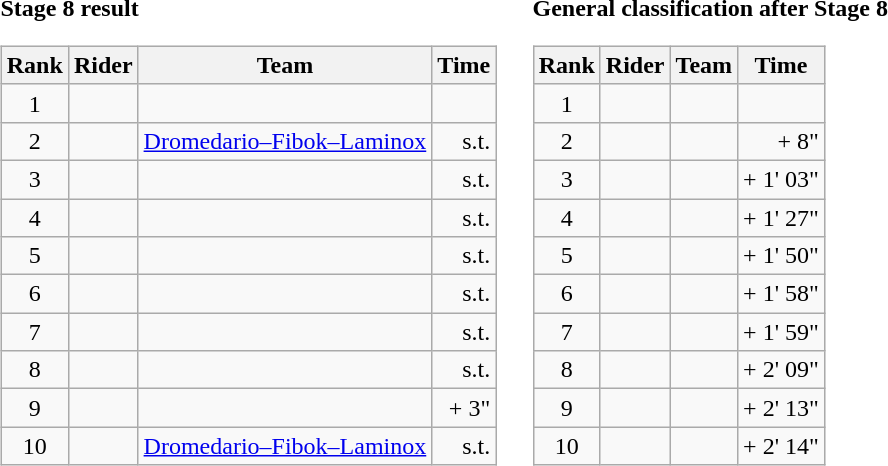<table>
<tr>
<td><strong>Stage 8 result</strong><br><table class="wikitable">
<tr>
<th scope="col">Rank</th>
<th scope="col">Rider</th>
<th scope="col">Team</th>
<th scope="col">Time</th>
</tr>
<tr>
<td style="text-align:center;">1</td>
<td></td>
<td></td>
<td style="text-align:right;"></td>
</tr>
<tr>
<td style="text-align:center;">2</td>
<td></td>
<td><a href='#'>Dromedario–Fibok–Laminox</a></td>
<td style="text-align:right;">s.t.</td>
</tr>
<tr>
<td style="text-align:center;">3</td>
<td></td>
<td></td>
<td style="text-align:right;">s.t.</td>
</tr>
<tr>
<td style="text-align:center;">4</td>
<td></td>
<td></td>
<td style="text-align:right;">s.t.</td>
</tr>
<tr>
<td style="text-align:center;">5</td>
<td></td>
<td></td>
<td style="text-align:right;">s.t.</td>
</tr>
<tr>
<td style="text-align:center;">6</td>
<td></td>
<td></td>
<td style="text-align:right;">s.t.</td>
</tr>
<tr>
<td style="text-align:center;">7</td>
<td></td>
<td></td>
<td style="text-align:right;">s.t.</td>
</tr>
<tr>
<td style="text-align:center;">8</td>
<td></td>
<td></td>
<td style="text-align:right;">s.t.</td>
</tr>
<tr>
<td style="text-align:center;">9</td>
<td></td>
<td></td>
<td style="text-align:right;">+ 3"</td>
</tr>
<tr>
<td style="text-align:center;">10</td>
<td></td>
<td><a href='#'>Dromedario–Fibok–Laminox</a></td>
<td style="text-align:right;">s.t.</td>
</tr>
</table>
</td>
<td></td>
<td><strong>General classification after Stage 8</strong><br><table class="wikitable">
<tr>
<th scope="col">Rank</th>
<th scope="col">Rider</th>
<th scope="col">Team</th>
<th scope="col">Time</th>
</tr>
<tr>
<td style="text-align:center;">1</td>
<td></td>
<td></td>
<td style="text-align:right;"></td>
</tr>
<tr>
<td style="text-align:center;">2</td>
<td></td>
<td></td>
<td style="text-align:right;">+ 8"</td>
</tr>
<tr>
<td style="text-align:center;">3</td>
<td></td>
<td></td>
<td style="text-align:right;">+ 1' 03"</td>
</tr>
<tr>
<td style="text-align:center;">4</td>
<td></td>
<td></td>
<td style="text-align:right;">+ 1' 27"</td>
</tr>
<tr>
<td style="text-align:center;">5</td>
<td></td>
<td></td>
<td style="text-align:right;">+ 1' 50"</td>
</tr>
<tr>
<td style="text-align:center;">6</td>
<td></td>
<td></td>
<td style="text-align:right;">+ 1' 58"</td>
</tr>
<tr>
<td style="text-align:center;">7</td>
<td></td>
<td></td>
<td style="text-align:right;">+ 1' 59"</td>
</tr>
<tr>
<td style="text-align:center;">8</td>
<td></td>
<td></td>
<td style="text-align:right;">+ 2' 09"</td>
</tr>
<tr>
<td style="text-align:center;">9</td>
<td></td>
<td></td>
<td style="text-align:right;">+ 2' 13"</td>
</tr>
<tr>
<td style="text-align:center;">10</td>
<td></td>
<td></td>
<td style="text-align:right;">+ 2' 14"</td>
</tr>
</table>
</td>
</tr>
</table>
